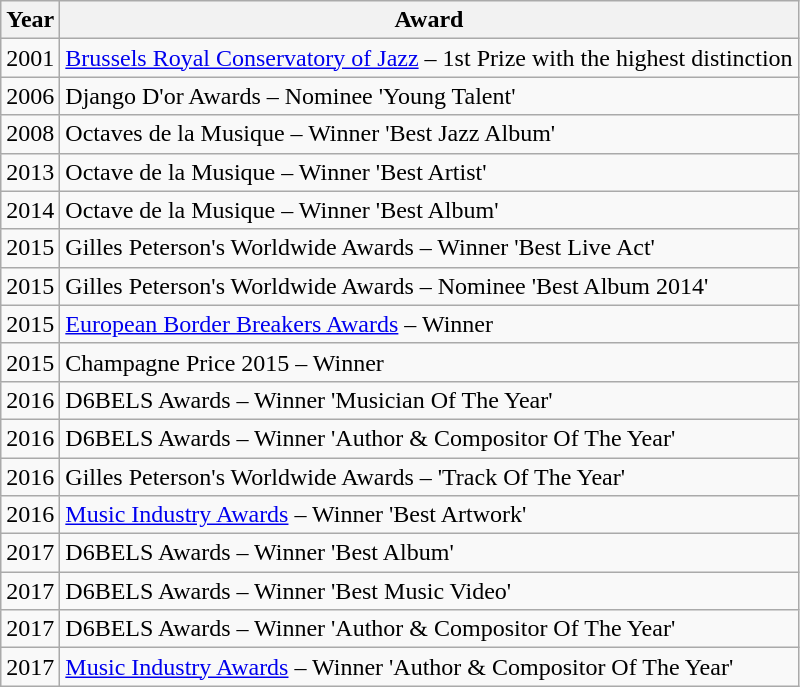<table class="wikitable sortable">
<tr>
<th>Year</th>
<th>Award</th>
</tr>
<tr>
<td>2001</td>
<td><a href='#'>Brussels Royal Conservatory of Jazz</a> – 1st Prize with the highest distinction </td>
</tr>
<tr>
<td>2006</td>
<td>Django D'or Awards – Nominee 'Young Talent' </td>
</tr>
<tr>
<td>2008</td>
<td>Octaves de la Musique – Winner 'Best Jazz Album'</td>
</tr>
<tr>
<td>2013</td>
<td>Octave de la Musique – Winner 'Best Artist'</td>
</tr>
<tr>
<td>2014</td>
<td>Octave de la Musique – Winner 'Best Album' </td>
</tr>
<tr>
<td>2015</td>
<td>Gilles Peterson's Worldwide Awards – Winner 'Best Live Act'</td>
</tr>
<tr>
<td>2015</td>
<td>Gilles Peterson's Worldwide Awards – Nominee 'Best Album 2014'</td>
</tr>
<tr>
<td>2015</td>
<td><a href='#'>European Border Breakers Awards</a> – Winner </td>
</tr>
<tr>
<td>2015</td>
<td>Champagne Price 2015 – Winner</td>
</tr>
<tr>
<td>2016</td>
<td>D6BELS Awards – Winner 'Musician Of The Year'</td>
</tr>
<tr>
<td>2016</td>
<td>D6BELS Awards – Winner 'Author & Compositor Of The Year'</td>
</tr>
<tr>
<td>2016</td>
<td>Gilles Peterson's Worldwide Awards – 'Track Of The Year' </td>
</tr>
<tr>
<td>2016</td>
<td><a href='#'>Music Industry Awards</a> – Winner 'Best Artwork'</td>
</tr>
<tr>
<td>2017</td>
<td>D6BELS Awards – Winner 'Best Album'</td>
</tr>
<tr>
<td>2017</td>
<td>D6BELS Awards – Winner 'Best Music Video'</td>
</tr>
<tr>
<td>2017</td>
<td>D6BELS Awards – Winner 'Author & Compositor Of The Year'</td>
</tr>
<tr>
<td>2017</td>
<td><a href='#'>Music Industry Awards</a> – Winner 'Author & Compositor Of The Year'</td>
</tr>
</table>
